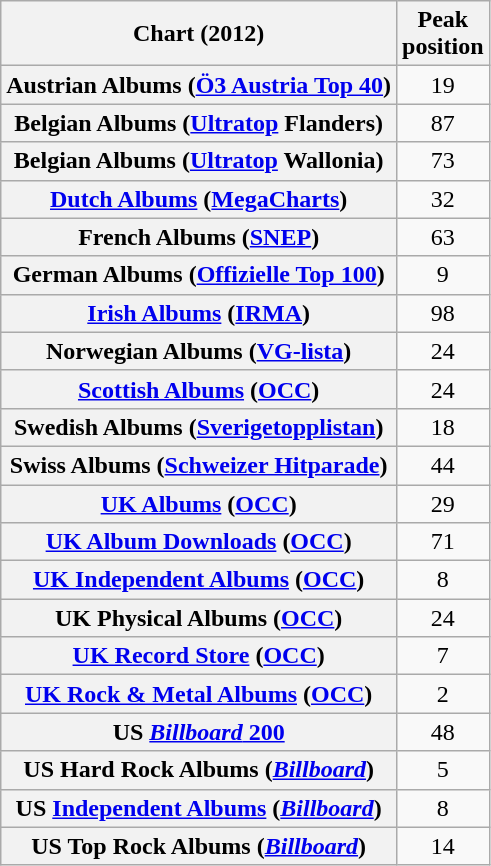<table class="wikitable sortable plainrowheaders" style="text-align:center">
<tr>
<th scope="col">Chart (2012)</th>
<th scope="col">Peak<br>position</th>
</tr>
<tr>
<th scope="row">Austrian Albums (<a href='#'>Ö3 Austria Top 40</a>)</th>
<td>19</td>
</tr>
<tr>
<th scope="row">Belgian Albums (<a href='#'>Ultratop</a> Flanders)</th>
<td>87</td>
</tr>
<tr>
<th scope="row">Belgian Albums (<a href='#'>Ultratop</a> Wallonia)</th>
<td>73</td>
</tr>
<tr>
<th scope="row"><a href='#'>Dutch Albums</a> (<a href='#'>MegaCharts</a>)</th>
<td>32</td>
</tr>
<tr>
<th scope="row">French Albums (<a href='#'>SNEP</a>)</th>
<td>63</td>
</tr>
<tr>
<th scope="row">German Albums (<a href='#'>Offizielle Top 100</a>)</th>
<td>9</td>
</tr>
<tr>
<th scope="row"><a href='#'>Irish Albums</a> (<a href='#'>IRMA</a>)</th>
<td>98</td>
</tr>
<tr>
<th scope="row">Norwegian Albums (<a href='#'>VG-lista</a>)</th>
<td>24</td>
</tr>
<tr>
<th scope="row"><a href='#'>Scottish Albums</a> (<a href='#'>OCC</a>)</th>
<td>24</td>
</tr>
<tr>
<th scope="row">Swedish Albums (<a href='#'>Sverigetopplistan</a>)</th>
<td>18</td>
</tr>
<tr>
<th scope="row">Swiss Albums (<a href='#'>Schweizer Hitparade</a>)</th>
<td>44</td>
</tr>
<tr>
<th scope="row"><a href='#'>UK Albums</a> (<a href='#'>OCC</a>)</th>
<td>29</td>
</tr>
<tr>
<th scope="row"><a href='#'>UK Album Downloads</a> (<a href='#'>OCC</a>)</th>
<td>71</td>
</tr>
<tr>
<th scope="row"><a href='#'>UK Independent Albums</a> (<a href='#'>OCC</a>)</th>
<td>8</td>
</tr>
<tr>
<th scope="row">UK Physical Albums (<a href='#'>OCC</a>)</th>
<td>24</td>
</tr>
<tr>
<th scope="row"><a href='#'>UK Record Store</a> (<a href='#'>OCC</a>)</th>
<td>7</td>
</tr>
<tr>
<th scope="row"><a href='#'>UK Rock & Metal Albums</a> (<a href='#'>OCC</a>)</th>
<td>2</td>
</tr>
<tr>
<th scope="row">US <a href='#'><em>Billboard</em> 200</a></th>
<td>48</td>
</tr>
<tr>
<th scope="row">US Hard Rock Albums (<em><a href='#'>Billboard</a></em>)</th>
<td>5</td>
</tr>
<tr>
<th scope="row">US <a href='#'>Independent Albums</a> (<em><a href='#'>Billboard</a></em>)</th>
<td>8</td>
</tr>
<tr>
<th scope="row">US Top Rock Albums (<em><a href='#'>Billboard</a></em>)</th>
<td>14</td>
</tr>
</table>
